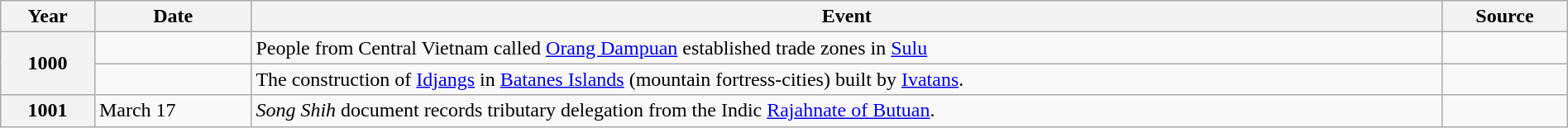<table class="wikitable toptextcells" style="width:100%;">
<tr>
<th scope="col" style="width:6%;">Year</th>
<th scope="col" style="width:10%;">Date</th>
<th scope="col">Event</th>
<th scope="col" style="width:8%;">Source</th>
</tr>
<tr>
<th scope="row" rowspan="2">1000</th>
<td></td>
<td>People from Central Vietnam called <a href='#'>Orang Dampuan</a> established trade zones in <a href='#'>Sulu</a></td>
<td></td>
</tr>
<tr>
<td></td>
<td>The construction of <a href='#'>Idjangs</a> in <a href='#'>Batanes Islands</a> (mountain fortress-cities) built by <a href='#'>Ivatans</a>.</td>
<td></td>
</tr>
<tr>
<th scope="row">1001</th>
<td>March 17</td>
<td><em>Song Shih</em> document records tributary delegation from the Indic <a href='#'>Rajahnate of Butuan</a>.</td>
<td></td>
</tr>
</table>
